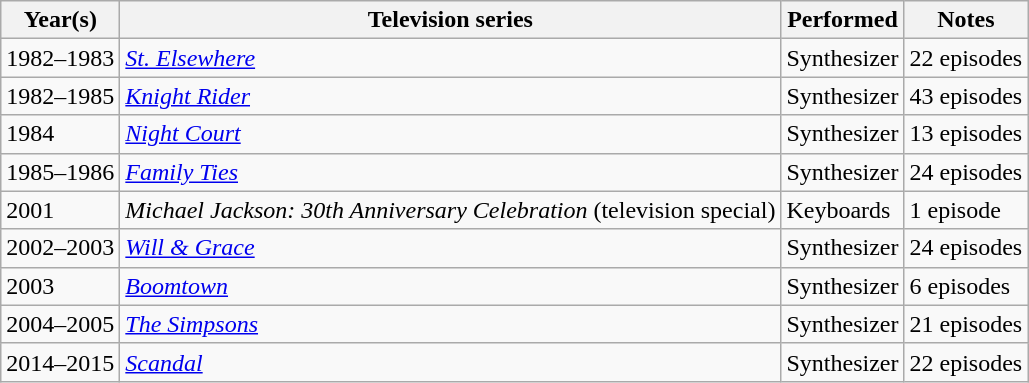<table class="wikitable sortable">
<tr>
<th>Year(s)</th>
<th>Television series</th>
<th>Performed</th>
<th>Notes</th>
</tr>
<tr>
<td>1982–1983</td>
<td><em><a href='#'>St. Elsewhere</a></em></td>
<td>Synthesizer</td>
<td>22 episodes</td>
</tr>
<tr>
<td>1982–1985</td>
<td><a href='#'><em>Knight Rider</em></a></td>
<td>Synthesizer</td>
<td>43 episodes</td>
</tr>
<tr>
<td>1984</td>
<td><em><a href='#'>Night Court</a></em></td>
<td>Synthesizer</td>
<td>13 episodes</td>
</tr>
<tr>
<td>1985–1986</td>
<td><em><a href='#'>Family Ties</a></em></td>
<td>Synthesizer</td>
<td>24 episodes</td>
</tr>
<tr>
<td>2001</td>
<td><em>Michael Jackson: 30th Anniversary Celebration</em> (television special)</td>
<td>Keyboards</td>
<td>1 episode</td>
</tr>
<tr>
<td>2002–2003</td>
<td><em><a href='#'>Will & Grace</a></em></td>
<td>Synthesizer</td>
<td>24 episodes</td>
</tr>
<tr>
<td>2003</td>
<td><a href='#'><em>Boomtown</em></a></td>
<td>Synthesizer</td>
<td>6 episodes</td>
</tr>
<tr>
<td>2004–2005</td>
<td><em><a href='#'>The Simpsons</a></em></td>
<td>Synthesizer</td>
<td>21 episodes</td>
</tr>
<tr>
<td>2014–2015</td>
<td><a href='#'><em>Scandal</em></a></td>
<td>Synthesizer</td>
<td>22 episodes</td>
</tr>
</table>
